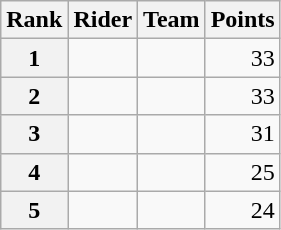<table class="wikitable">
<tr>
<th scope="col">Rank</th>
<th scope="col">Rider</th>
<th scope="col">Team</th>
<th scope="col">Points</th>
</tr>
<tr>
<th scope="row">1</th>
<td> </td>
<td></td>
<td style="text-align:right;">33</td>
</tr>
<tr>
<th scope="row">2</th>
<td></td>
<td></td>
<td style="text-align:right;">33</td>
</tr>
<tr>
<th scope="row">3</th>
<td></td>
<td></td>
<td style="text-align:right;">31</td>
</tr>
<tr>
<th scope="row">4</th>
<td></td>
<td> </td>
<td align="right">25</td>
</tr>
<tr>
<th scope="row">5</th>
<td> </td>
<td></td>
<td align="right">24</td>
</tr>
</table>
